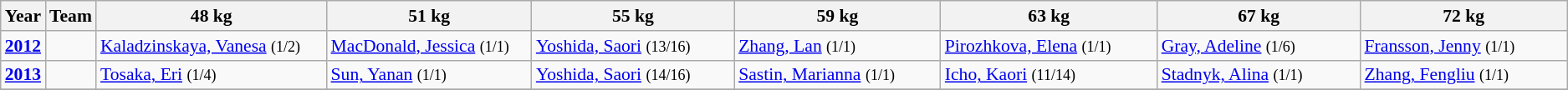<table class="wikitable sortable" style="font-size: 90%">
<tr>
<th>Year</th>
<th>Team</th>
<th width=300>48 kg</th>
<th width=275>51 kg</th>
<th width=300>55 kg</th>
<th width=300>59 kg</th>
<th width=300>63 kg</th>
<th width=300>67 kg</th>
<th width=300>72 kg</th>
</tr>
<tr>
<td><strong><a href='#'>2012</a></strong></td>
<td></td>
<td> <a href='#'>Kaladzinskaya, Vanesa</a>  <small>(1/2)</small></td>
<td> <a href='#'>MacDonald, Jessica</a> <small>(1/1)</small></td>
<td> <a href='#'>Yoshida, Saori</a> <small>(13/16)</small></td>
<td> <a href='#'>Zhang, Lan</a> <small>(1/1)</small></td>
<td> <a href='#'>Pirozhkova, Elena</a> <small>(1/1)</small></td>
<td> <a href='#'>Gray, Adeline</a> <small>(1/6)</small></td>
<td> <a href='#'>Fransson, Jenny</a> <small>(1/1)</small></td>
</tr>
<tr>
<td><strong><a href='#'>2013</a></strong></td>
<td></td>
<td> <a href='#'>Tosaka, Eri</a> <small>(1/4)</small></td>
<td> <a href='#'>Sun, Yanan</a> <small>(1/1)</small></td>
<td> <a href='#'>Yoshida, Saori</a>  <small>(14/16)</small></td>
<td> <a href='#'>Sastin, Marianna</a> <small>(1/1)</small></td>
<td> <a href='#'>Icho, Kaori</a> <small>(11/14)</small></td>
<td> <a href='#'>Stadnyk, Alina</a> <small>(1/1)</small></td>
<td> <a href='#'>Zhang, Fengliu</a> <small>(1/1)</small></td>
</tr>
<tr>
</tr>
</table>
